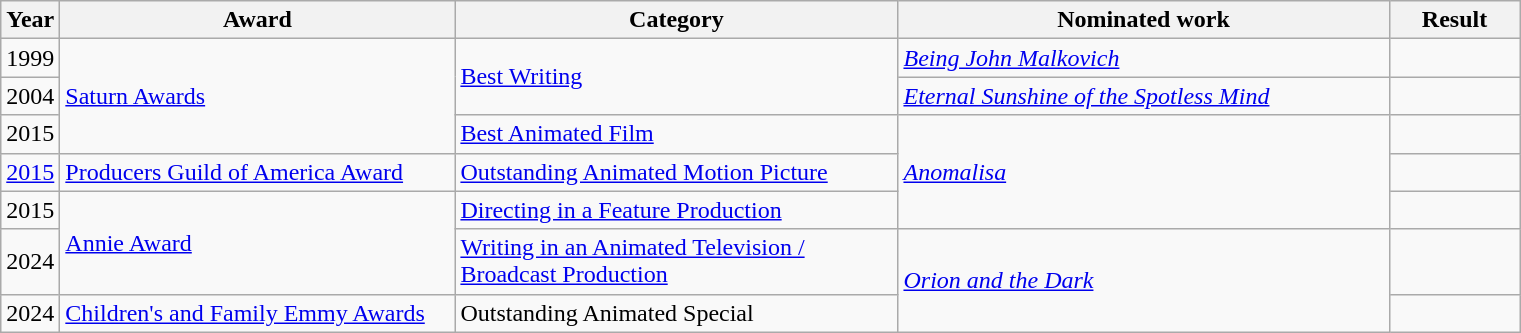<table class=wikitable>
<tr>
<th scope="col" style="width:2em;">Year</th>
<th scope="col" style="width:16em;">Award</th>
<th scope="col" style="width:18em;">Category</th>
<th scope="col" style="width:20em;">Nominated work</th>
<th scope="col" style="width:5em;">Result</th>
</tr>
<tr>
<td style="text-align:center;">1999</td>
<td rowspan=3><a href='#'>Saturn Awards</a></td>
<td rowspan=2><a href='#'>Best Writing</a></td>
<td><em><a href='#'>Being John Malkovich</a></em></td>
<td></td>
</tr>
<tr>
<td style="text-align:center;">2004</td>
<td><em><a href='#'>Eternal Sunshine of the Spotless Mind</a></em></td>
<td></td>
</tr>
<tr>
<td style="text-align:center;">2015</td>
<td><a href='#'>Best Animated Film</a></td>
<td rowspan=3><em><a href='#'>Anomalisa</a></em></td>
<td></td>
</tr>
<tr>
<td style="text-align:center;"><a href='#'>2015</a></td>
<td><a href='#'>Producers Guild of America Award</a></td>
<td><a href='#'>Outstanding Animated Motion Picture</a></td>
<td></td>
</tr>
<tr>
<td style="text-align:center;">2015</td>
<td rowspan=2><a href='#'>Annie Award</a></td>
<td><a href='#'>Directing in a Feature Production</a></td>
<td></td>
</tr>
<tr>
<td style="text-align:center;">2024</td>
<td><a href='#'>Writing in an Animated Television / Broadcast Production</a></td>
<td rowspan=2><em><a href='#'>Orion and the Dark</a></em></td>
<td></td>
</tr>
<tr>
<td style="text-align:center;">2024</td>
<td><a href='#'>Children's and Family Emmy Awards</a></td>
<td>Outstanding Animated Special</td>
<td></td>
</tr>
</table>
